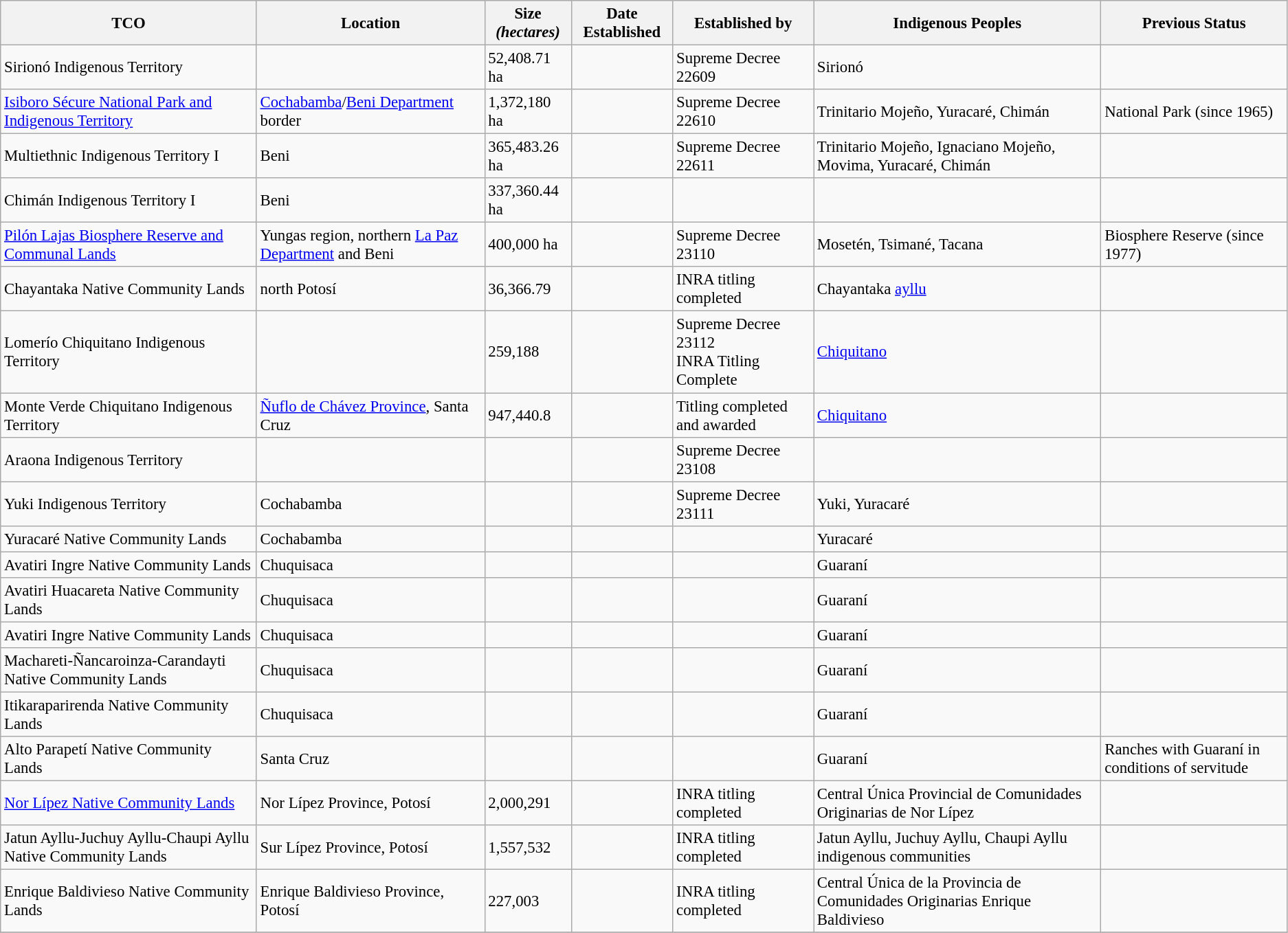<table class="sortable wikitable" style="font-size: 95%">
<tr>
<th><strong>TCO</strong></th>
<th><strong>Location</strong></th>
<th><strong>Size</strong><br><em>(hectares)</em></th>
<th><strong>Date Established</strong></th>
<th><strong>Established by</strong></th>
<th><strong>Indigenous Peoples</strong></th>
<th><strong>Previous Status</strong></th>
</tr>
<tr>
<td>Sirionó Indigenous Territory</td>
<td></td>
<td>52,408.71 ha</td>
<td></td>
<td>Supreme Decree 22609</td>
<td>Sirionó</td>
<td></td>
</tr>
<tr>
<td><a href='#'>Isiboro Sécure National Park and Indigenous Territory</a></td>
<td><a href='#'>Cochabamba</a>/<a href='#'>Beni Department</a> border</td>
<td>1,372,180 ha</td>
<td></td>
<td>Supreme Decree 22610</td>
<td>Trinitario Mojeño, Yuracaré, Chimán</td>
<td>National Park (since 1965)</td>
</tr>
<tr>
<td>Multiethnic Indigenous Territory I</td>
<td>Beni</td>
<td>365,483.26 ha</td>
<td></td>
<td>Supreme Decree 22611</td>
<td>Trinitario Mojeño, Ignaciano Mojeño, Movima, Yuracaré, Chimán</td>
<td></td>
</tr>
<tr>
<td>Chimán Indigenous Territory I</td>
<td>Beni</td>
<td>337,360.44 ha</td>
<td></td>
<td></td>
<td></td>
<td></td>
</tr>
<tr>
<td><a href='#'>Pilón Lajas Biosphere Reserve and Communal Lands</a></td>
<td>Yungas region, northern <a href='#'>La Paz Department</a> and Beni</td>
<td>400,000 ha</td>
<td></td>
<td>Supreme Decree 23110</td>
<td>Mosetén, Tsimané, Tacana</td>
<td>Biosphere Reserve (since 1977)</td>
</tr>
<tr>
<td>Chayantaka Native Community Lands</td>
<td>north Potosí</td>
<td>36,366.79</td>
<td></td>
<td>INRA titling completed</td>
<td>Chayantaka <a href='#'>ayllu</a></td>
<td></td>
</tr>
<tr>
<td>Lomerío Chiquitano Indigenous Territory</td>
<td></td>
<td>259,188</td>
<td><br></td>
<td>Supreme Decree 23112<br>INRA Titling Complete</td>
<td><a href='#'>Chiquitano</a></td>
<td></td>
</tr>
<tr>
<td>Monte Verde Chiquitano Indigenous Territory</td>
<td><a href='#'>Ñuflo de Chávez Province</a>, Santa Cruz</td>
<td>947,440.8</td>
<td></td>
<td>Titling completed and awarded</td>
<td><a href='#'>Chiquitano</a></td>
<td></td>
</tr>
<tr>
<td>Araona Indigenous Territory</td>
<td></td>
<td></td>
<td></td>
<td>Supreme Decree 23108</td>
<td></td>
<td></td>
</tr>
<tr>
<td>Yuki Indigenous Territory</td>
<td>Cochabamba</td>
<td></td>
<td></td>
<td>Supreme Decree 23111</td>
<td>Yuki, Yuracaré</td>
<td></td>
</tr>
<tr>
<td>Yuracaré Native Community Lands</td>
<td>Cochabamba</td>
<td></td>
<td></td>
<td></td>
<td>Yuracaré</td>
<td></td>
</tr>
<tr>
<td>Avatiri Ingre Native Community Lands</td>
<td>Chuquisaca</td>
<td></td>
<td></td>
<td></td>
<td>Guaraní</td>
<td></td>
</tr>
<tr>
<td>Avatiri Huacareta Native Community Lands</td>
<td>Chuquisaca</td>
<td></td>
<td></td>
<td></td>
<td>Guaraní</td>
<td></td>
</tr>
<tr>
<td>Avatiri Ingre Native Community Lands</td>
<td>Chuquisaca</td>
<td></td>
<td></td>
<td></td>
<td>Guaraní</td>
<td></td>
</tr>
<tr>
<td>Machareti-Ñancaroinza-Carandayti Native Community Lands</td>
<td>Chuquisaca</td>
<td></td>
<td></td>
<td></td>
<td>Guaraní</td>
<td></td>
</tr>
<tr>
<td>Itikaraparirenda Native Community Lands</td>
<td>Chuquisaca</td>
<td></td>
<td></td>
<td></td>
<td>Guaraní</td>
<td></td>
</tr>
<tr>
<td>Alto Parapetí Native Community Lands</td>
<td>Santa Cruz</td>
<td></td>
<td></td>
<td></td>
<td>Guaraní</td>
<td>Ranches with Guaraní in conditions of servitude</td>
</tr>
<tr>
<td><a href='#'>Nor Lípez Native Community Lands</a></td>
<td>Nor Lípez Province, Potosí</td>
<td>2,000,291</td>
<td></td>
<td>INRA titling completed</td>
<td>Central Única Provincial de Comunidades Originarias de Nor Lípez</td>
<td></td>
</tr>
<tr>
<td>Jatun Ayllu-Juchuy Ayllu-Chaupi Ayllu Native Community Lands</td>
<td>Sur Lípez Province, Potosí</td>
<td>1,557,532</td>
<td></td>
<td>INRA titling completed</td>
<td>Jatun Ayllu, Juchuy Ayllu, Chaupi Ayllu indigenous communities</td>
<td></td>
</tr>
<tr>
<td>Enrique Baldivieso Native Community Lands</td>
<td>Enrique Baldivieso Province, Potosí</td>
<td>227,003</td>
<td></td>
<td>INRA titling completed</td>
<td>Central Única de la Provincia de Comunidades Originarias Enrique Baldivieso</td>
<td></td>
</tr>
<tr>
</tr>
</table>
